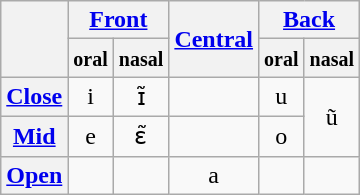<table class="wikitable IPA" style="text-align:center">
<tr>
<th rowspan="2"></th>
<th colspan="2"><a href='#'>Front</a></th>
<th rowspan="2"><a href='#'>Central</a></th>
<th colspan="2"><a href='#'>Back</a></th>
</tr>
<tr>
<th><small>oral</small></th>
<th><small>nasal</small></th>
<th><small>oral</small></th>
<th><small>nasal</small></th>
</tr>
<tr>
<th><a href='#'>Close</a></th>
<td>i</td>
<td>ɪ̃</td>
<td></td>
<td>u</td>
<td rowspan=2>ũ</td>
</tr>
<tr>
<th><a href='#'>Mid</a></th>
<td>e</td>
<td>ɛ̃</td>
<td></td>
<td>o</td>
</tr>
<tr>
<th><a href='#'>Open</a></th>
<td></td>
<td></td>
<td>a</td>
<td></td>
<td></td>
</tr>
</table>
